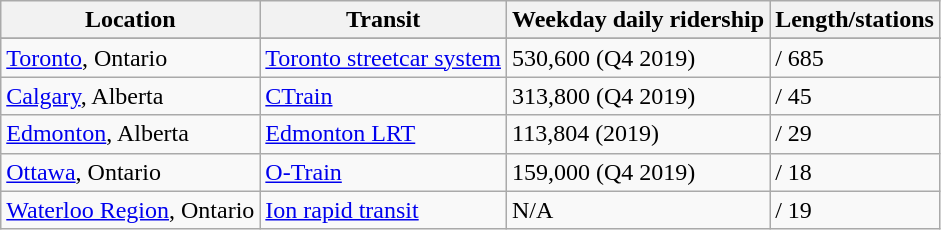<table class="wikitable" style="margin-left:20px;">
<tr>
<th align=left>Location</th>
<th align=left>Transit</th>
<th align=left>Weekday daily ridership</th>
<th align=left>Length/stations</th>
</tr>
<tr comparison>
</tr>
<tr>
<td><a href='#'>Toronto</a>, Ontario</td>
<td><a href='#'>Toronto streetcar system</a></td>
<td>530,600 (Q4 2019)</td>
<td> / 685</td>
</tr>
<tr>
<td><a href='#'>Calgary</a>, Alberta</td>
<td><a href='#'>CTrain</a></td>
<td>313,800 (Q4 2019)</td>
<td> / 45</td>
</tr>
<tr>
<td><a href='#'>Edmonton</a>, Alberta</td>
<td><a href='#'>Edmonton LRT</a></td>
<td>113,804 (2019)</td>
<td> / 29</td>
</tr>
<tr>
<td><a href='#'>Ottawa</a>, Ontario</td>
<td><a href='#'>O-Train</a></td>
<td>159,000 (Q4 2019)</td>
<td> / 18</td>
</tr>
<tr>
<td><a href='#'>Waterloo Region</a>, Ontario</td>
<td><a href='#'>Ion rapid transit</a></td>
<td>N/A</td>
<td> / 19</td>
</tr>
</table>
